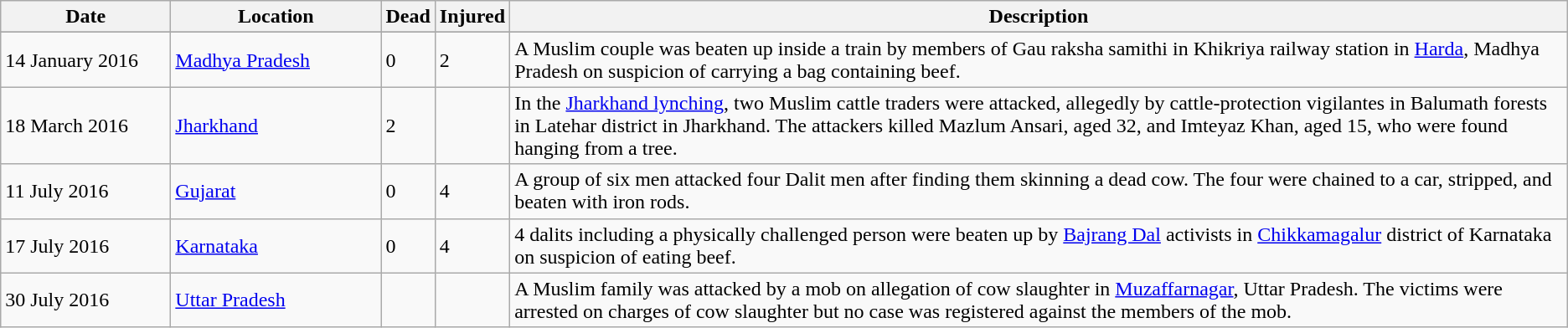<table class="wikitable sortable">
<tr>
<th scope="col" style="width: 8rem;">Date</th>
<th scope="col" style="width: 10rem;">Location</th>
<th data-sort-type="number">Dead</th>
<th data-sort-type="number">Injured</th>
<th class="unsortable">Description</th>
</tr>
<tr>
</tr>
<tr>
<td>14 January 2016</td>
<td><a href='#'>Madhya Pradesh</a></td>
<td>0</td>
<td>2</td>
<td>A Muslim couple was beaten up inside a train by members of Gau raksha samithi in Khikriya railway station in <a href='#'>Harda</a>, Madhya Pradesh on suspicion of carrying a bag containing beef.</td>
</tr>
<tr>
<td>18 March 2016</td>
<td><a href='#'>Jharkhand</a></td>
<td>2</td>
<td></td>
<td>In the <a href='#'>Jharkhand lynching</a>, two Muslim cattle traders were attacked, allegedly by cattle-protection vigilantes in Balumath forests in Latehar district in Jharkhand. The attackers killed Mazlum Ansari, aged 32, and Imteyaz Khan, aged 15, who were found hanging from a tree.</td>
</tr>
<tr>
<td>11 July 2016</td>
<td><a href='#'>Gujarat</a></td>
<td>0</td>
<td>4</td>
<td>A group of six men attacked four Dalit men after finding them skinning a dead cow. The four were chained to a car, stripped, and beaten with iron rods.</td>
</tr>
<tr>
<td>17 July 2016</td>
<td><a href='#'>Karnataka</a></td>
<td>0</td>
<td>4</td>
<td>4 dalits including a physically challenged person were beaten up by <a href='#'>Bajrang Dal</a> activists in <a href='#'>Chikkamagalur</a> district of Karnataka on suspicion of eating beef.</td>
</tr>
<tr>
<td>30 July 2016</td>
<td><a href='#'>Uttar Pradesh</a></td>
<td></td>
<td></td>
<td>A Muslim family was attacked by a mob on allegation of cow slaughter in <a href='#'>Muzaffarnagar</a>, Uttar Pradesh. The victims were arrested on charges of cow slaughter but no case was registered against the members of the mob.</td>
</tr>
</table>
